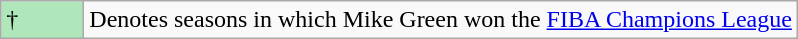<table class="wikitable">
<tr>
<td style="background:#AFE6BA; width:3em;">†</td>
<td>Denotes seasons in which Mike Green won the <a href='#'>FIBA Champions League</a></td>
</tr>
</table>
